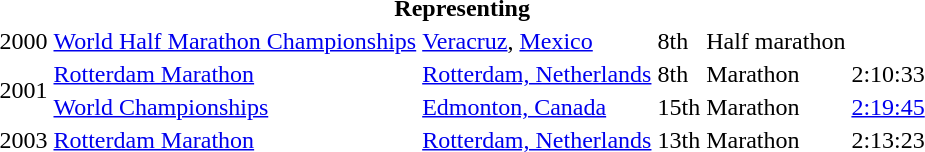<table>
<tr>
<th colspan="6">Representing </th>
</tr>
<tr>
<td>2000</td>
<td><a href='#'>World Half Marathon Championships</a></td>
<td><a href='#'>Veracruz</a>, <a href='#'>Mexico</a></td>
<td>8th</td>
<td>Half marathon</td>
<td></td>
</tr>
<tr>
<td rowspan=2>2001</td>
<td><a href='#'>Rotterdam Marathon</a></td>
<td><a href='#'>Rotterdam, Netherlands</a></td>
<td>8th</td>
<td>Marathon</td>
<td>2:10:33</td>
</tr>
<tr>
<td><a href='#'>World Championships</a></td>
<td><a href='#'>Edmonton, Canada</a></td>
<td>15th</td>
<td>Marathon</td>
<td><a href='#'>2:19:45</a></td>
</tr>
<tr>
<td>2003</td>
<td><a href='#'>Rotterdam Marathon</a></td>
<td><a href='#'>Rotterdam, Netherlands</a></td>
<td>13th</td>
<td>Marathon</td>
<td>2:13:23</td>
</tr>
</table>
